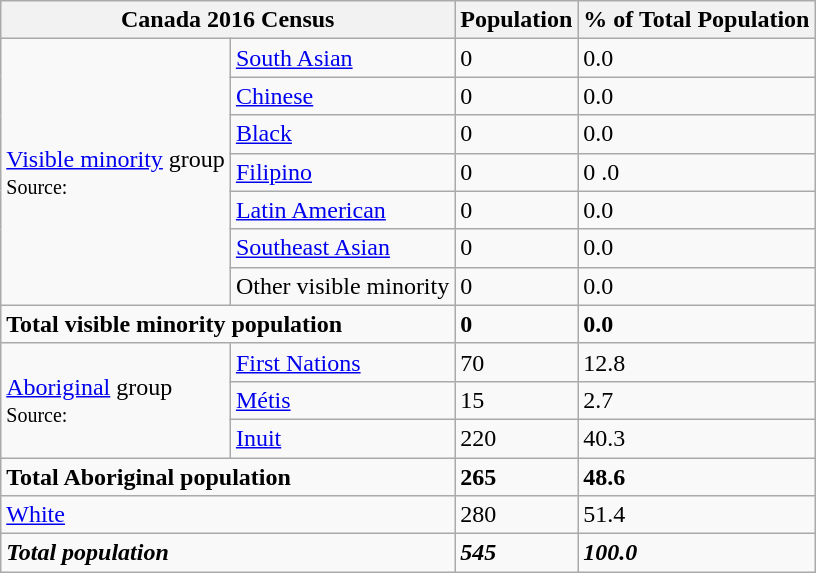<table class="wikitable">
<tr>
<th colspan="2">Canada 2016 Census</th>
<th>Population</th>
<th>% of Total Population</th>
</tr>
<tr>
<td rowspan="7"><a href='#'>Visible minority</a> group<br><small>Source:</small></td>
<td><a href='#'>South Asian</a></td>
<td>0</td>
<td>0.0</td>
</tr>
<tr>
<td><a href='#'>Chinese</a></td>
<td>0</td>
<td>0.0</td>
</tr>
<tr>
<td><a href='#'>Black</a></td>
<td>0</td>
<td>0.0</td>
</tr>
<tr>
<td><a href='#'>Filipino</a></td>
<td>0</td>
<td>0 .0</td>
</tr>
<tr>
<td><a href='#'>Latin American</a></td>
<td>0</td>
<td>0.0</td>
</tr>
<tr>
<td><a href='#'>Southeast Asian</a></td>
<td>0</td>
<td>0.0</td>
</tr>
<tr>
<td>Other visible minority</td>
<td>0</td>
<td>0.0</td>
</tr>
<tr>
<td colspan="2"><strong>Total visible minority population</strong></td>
<td><strong>0</strong></td>
<td><strong>0.0</strong></td>
</tr>
<tr>
<td rowspan="3"><a href='#'>Aboriginal</a> group<br><small>Source:</small></td>
<td><a href='#'>First Nations</a></td>
<td>70</td>
<td>12.8</td>
</tr>
<tr>
<td><a href='#'>Métis</a></td>
<td>15</td>
<td>2.7</td>
</tr>
<tr>
<td><a href='#'>Inuit</a></td>
<td>220</td>
<td>40.3</td>
</tr>
<tr>
<td colspan="2"><strong>Total Aboriginal population</strong></td>
<td><strong>265</strong></td>
<td><strong>48.6</strong></td>
</tr>
<tr>
<td colspan="2"><a href='#'>White</a></td>
<td>280</td>
<td>51.4</td>
</tr>
<tr>
<td colspan="2"><strong><em>Total population</em></strong></td>
<td><strong><em>545</em></strong></td>
<td><strong><em>100.0</em></strong></td>
</tr>
</table>
